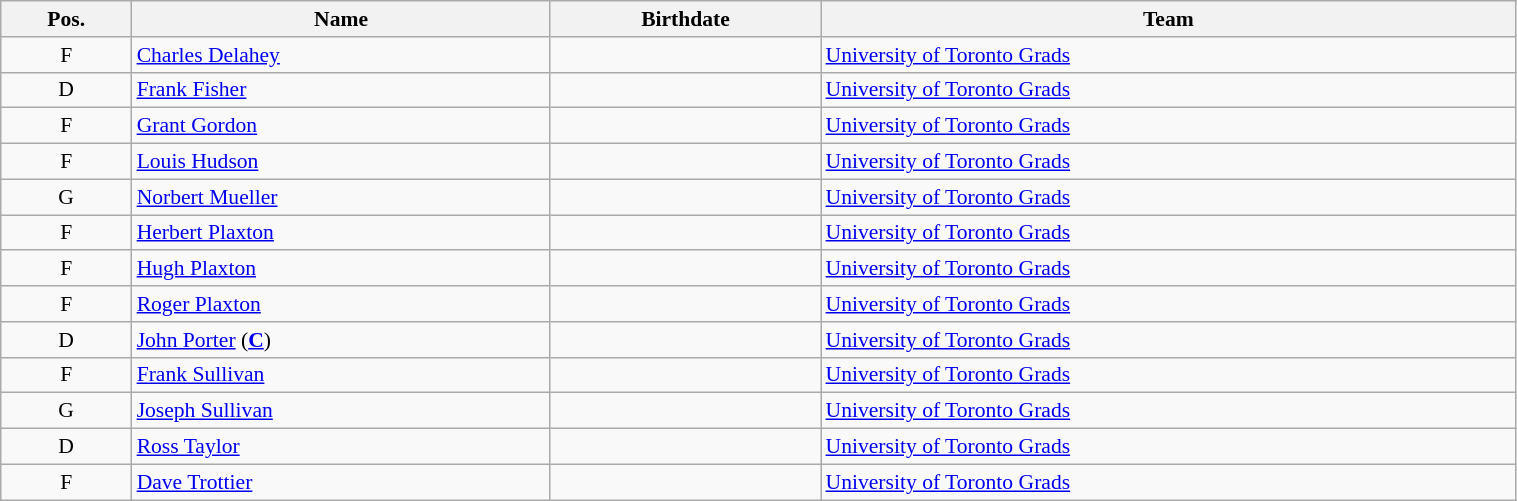<table class="wikitable sortable" width="80%" style="font-size: 90%; text-align: center;">
<tr>
<th>Pos.</th>
<th>Name</th>
<th>Birthdate</th>
<th>Team</th>
</tr>
<tr>
<td>F</td>
<td style="text-align:left;"><a href='#'>Charles Delahey</a></td>
<td style="text-align:right;"></td>
<td style="text-align:left;"> <a href='#'>University of Toronto Grads</a></td>
</tr>
<tr>
<td>D</td>
<td style="text-align:left;"><a href='#'>Frank Fisher</a></td>
<td style="text-align:right;"></td>
<td style="text-align:left;"> <a href='#'>University of Toronto Grads</a></td>
</tr>
<tr>
<td>F</td>
<td style="text-align:left;"><a href='#'>Grant Gordon</a></td>
<td style="text-align:right;"></td>
<td style="text-align:left;"> <a href='#'>University of Toronto Grads</a></td>
</tr>
<tr>
<td>F</td>
<td style="text-align:left;"><a href='#'>Louis Hudson</a></td>
<td style="text-align:right;"></td>
<td style="text-align:left;"> <a href='#'>University of Toronto Grads</a></td>
</tr>
<tr>
<td>G</td>
<td style="text-align:left;"><a href='#'>Norbert Mueller</a></td>
<td style="text-align:right;"></td>
<td style="text-align:left;"> <a href='#'>University of Toronto Grads</a></td>
</tr>
<tr>
<td>F</td>
<td style="text-align:left;"><a href='#'>Herbert Plaxton</a></td>
<td style="text-align:right;"></td>
<td style="text-align:left;"> <a href='#'>University of Toronto Grads</a></td>
</tr>
<tr>
<td>F</td>
<td style="text-align:left;"><a href='#'>Hugh Plaxton</a></td>
<td style="text-align:right;"></td>
<td style="text-align:left;"> <a href='#'>University of Toronto Grads</a></td>
</tr>
<tr>
<td>F</td>
<td style="text-align:left;"><a href='#'>Roger Plaxton</a></td>
<td style="text-align:right;"></td>
<td style="text-align:left;"> <a href='#'>University of Toronto Grads</a></td>
</tr>
<tr>
<td>D</td>
<td style="text-align:left;"><a href='#'>John Porter</a> (<strong><a href='#'>C</a></strong>)</td>
<td style="text-align:right;"></td>
<td style="text-align:left;"> <a href='#'>University of Toronto Grads</a></td>
</tr>
<tr>
<td>F</td>
<td style="text-align:left;"><a href='#'>Frank Sullivan</a></td>
<td style="text-align:right;"></td>
<td style="text-align:left;"> <a href='#'>University of Toronto Grads</a></td>
</tr>
<tr>
<td>G</td>
<td style="text-align:left;"><a href='#'>Joseph Sullivan</a></td>
<td style="text-align:right;"></td>
<td style="text-align:left;"> <a href='#'>University of Toronto Grads</a></td>
</tr>
<tr>
<td>D</td>
<td style="text-align:left;"><a href='#'>Ross Taylor</a></td>
<td style="text-align:right;"></td>
<td style="text-align:left;"> <a href='#'>University of Toronto Grads</a></td>
</tr>
<tr>
<td>F</td>
<td style="text-align:left;"><a href='#'>Dave Trottier</a></td>
<td style="text-align:right;"></td>
<td style="text-align:left;"> <a href='#'>University of Toronto Grads</a></td>
</tr>
</table>
